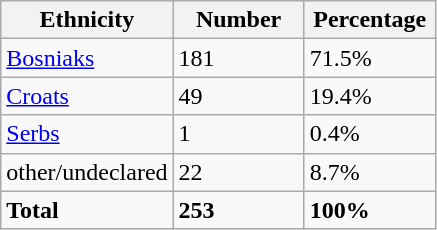<table class="wikitable">
<tr>
<th width="100px">Ethnicity</th>
<th width="80px">Number</th>
<th width="80px">Percentage</th>
</tr>
<tr>
<td><a href='#'>Bosniaks</a></td>
<td>181</td>
<td>71.5%</td>
</tr>
<tr>
<td><a href='#'>Croats</a></td>
<td>49</td>
<td>19.4%</td>
</tr>
<tr>
<td><a href='#'>Serbs</a></td>
<td>1</td>
<td>0.4%</td>
</tr>
<tr>
<td>other/undeclared</td>
<td>22</td>
<td>8.7%</td>
</tr>
<tr>
<td><strong>Total</strong></td>
<td><strong>253</strong></td>
<td><strong>100%</strong></td>
</tr>
</table>
